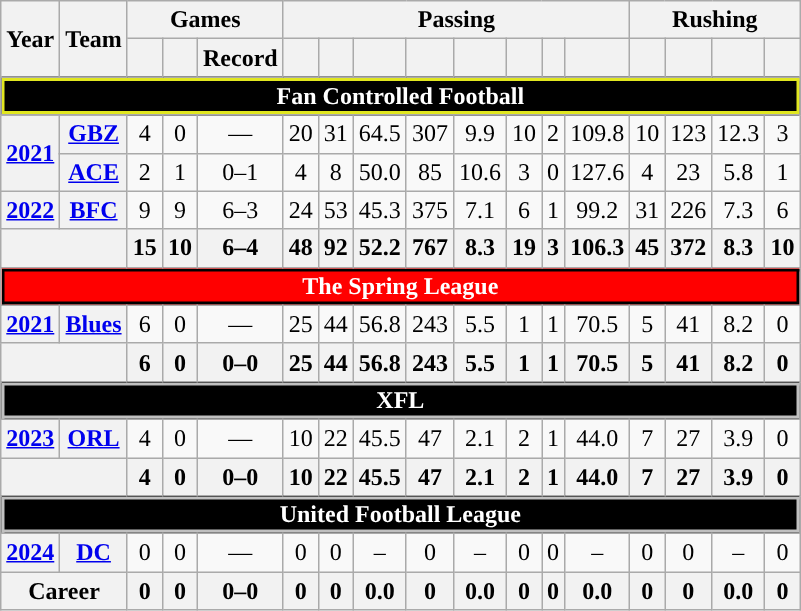<table class="wikitable" style="text-align:center;">
<tr>
<th rowspan="2">Year</th>
<th rowspan="2">Team</th>
<th colspan="3">Games</th>
<th colspan="8">Passing</th>
<th colspan="4">Rushing</th>
</tr>
<tr>
<th></th>
<th></th>
<th>Record</th>
<th></th>
<th></th>
<th></th>
<th></th>
<th></th>
<th></th>
<th></th>
<th></th>
<th></th>
<th></th>
<th></th>
<th></th>
</tr>
<tr>
<th colspan="17" style="background-color: black; color: white; box-shadow: inset 2px 2px 0 #e1e720, inset -2px -2px 0 #e1e720;">Fan Controlled Football</th>
</tr>
<tr>
<th rowspan="2"><a href='#'>2021</a></th>
<th><a href='#'>GBZ</a></th>
<td>4</td>
<td>0</td>
<td>―</td>
<td>20</td>
<td>31</td>
<td>64.5</td>
<td>307</td>
<td>9.9</td>
<td>10</td>
<td>2</td>
<td>109.8</td>
<td>10</td>
<td>123</td>
<td>12.3</td>
<td>3</td>
</tr>
<tr>
<th><a href='#'>ACE</a></th>
<td>2</td>
<td>1</td>
<td>0–1</td>
<td>4</td>
<td>8</td>
<td>50.0</td>
<td>85</td>
<td>10.6</td>
<td>3</td>
<td>0</td>
<td>127.6</td>
<td>4</td>
<td>23</td>
<td>5.8</td>
<td>1</td>
</tr>
<tr>
<th><a href='#'>2022</a></th>
<th><a href='#'>BFC</a></th>
<td>9</td>
<td>9</td>
<td>6–3</td>
<td>24</td>
<td>53</td>
<td>45.3</td>
<td>375</td>
<td>7.1</td>
<td>6</td>
<td>1</td>
<td>99.2</td>
<td>31</td>
<td>226</td>
<td>7.3</td>
<td>6</td>
</tr>
<tr>
<th colspan="2"></th>
<th>15</th>
<th>10</th>
<th>6–4</th>
<th>48</th>
<th>92</th>
<th>52.2</th>
<th>767</th>
<th>8.3</th>
<th>19</th>
<th>3</th>
<th>106.3</th>
<th>45</th>
<th>372</th>
<th>8.3</th>
<th>10</th>
</tr>
<tr>
<th colspan="17" style="background-color: #ff0000; color: white; box-shadow: inset 2px 2px 0 black, inset -2px -2px 0 black;">The Spring League</th>
</tr>
<tr>
<th><a href='#'>2021</a></th>
<th><a href='#'>Blues</a></th>
<td>6</td>
<td>0</td>
<td>―</td>
<td>25</td>
<td>44</td>
<td>56.8</td>
<td>243</td>
<td>5.5</td>
<td>1</td>
<td>1</td>
<td>70.5</td>
<td>5</td>
<td>41</td>
<td>8.2</td>
<td>0</td>
</tr>
<tr>
<th colspan="2"></th>
<th>6</th>
<th>0</th>
<th>0–0</th>
<th>25</th>
<th>44</th>
<th>56.8</th>
<th>243</th>
<th>5.5</th>
<th>1</th>
<th>1</th>
<th>70.5</th>
<th>5</th>
<th>41</th>
<th>8.2</th>
<th>0</th>
</tr>
<tr>
<th colspan="17" style="background-color: black; color: white; box-shadow: inset 2px 2px 0 silver, inset -2px -2px 0 silver;">XFL</th>
</tr>
<tr>
<th><a href='#'>2023</a></th>
<th><a href='#'>ORL</a></th>
<td>4</td>
<td>0</td>
<td>―</td>
<td>10</td>
<td>22</td>
<td>45.5</td>
<td>47</td>
<td>2.1</td>
<td>2</td>
<td>1</td>
<td>44.0</td>
<td>7</td>
<td>27</td>
<td>3.9</td>
<td>0</td>
</tr>
<tr>
<th colspan="2"></th>
<th>4</th>
<th>0</th>
<th>0–0</th>
<th>10</th>
<th>22</th>
<th>45.5</th>
<th>47</th>
<th>2.1</th>
<th>2</th>
<th>1</th>
<th>44.0</th>
<th>7</th>
<th>27</th>
<th>3.9</th>
<th>0</th>
</tr>
<tr>
<th colspan="17" style="background-color: black; color: white; box-shadow: inset 2px 2px 0 silver, inset -2px -2px 0 silver;">United Football League</th>
</tr>
<tr>
<th><a href='#'>2024</a></th>
<th><a href='#'>DC</a></th>
<td>0</td>
<td>0</td>
<td>―</td>
<td>0</td>
<td>0</td>
<td>–</td>
<td>0</td>
<td>–</td>
<td>0</td>
<td>0</td>
<td>–</td>
<td>0</td>
<td>0</td>
<td>–</td>
<td>0</td>
</tr>
<tr>
<th colspan="2">Career</th>
<th>0</th>
<th>0</th>
<th>0–0</th>
<th>0</th>
<th>0</th>
<th>0.0</th>
<th>0</th>
<th>0.0</th>
<th>0</th>
<th>0</th>
<th>0.0</th>
<th>0</th>
<th>0</th>
<th>0.0</th>
<th>0</th>
</tr>
</table>
